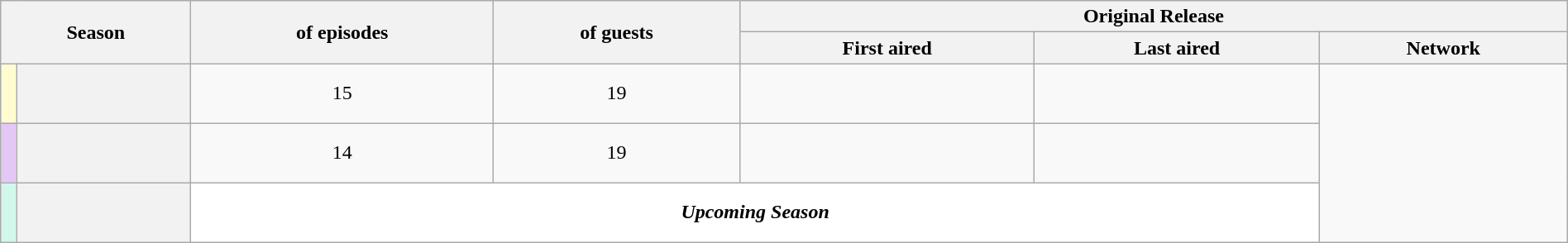<table class="wikitable" style="text-align:center; font-size:100%; line-height:18px;" width="100%">
<tr>
<th colspan="2" rowspan="2">Season</th>
<th rowspan="2"> of episodes</th>
<th rowspan="2"> of guests</th>
<th colspan="3">Original Release</th>
</tr>
<tr>
<th>First aired</th>
<th>Last aired</th>
<th>Network</th>
</tr>
<tr style="height: 3em;">
<td width="01%" style=background:#FFFDD0;"></td>
<th></th>
<td>15</td>
<td>19</td>
<td></td>
<td></td>
<td rowspan="3"></td>
</tr>
<tr style="height: 3em;">
<td width="01%" style=background:#E3C7F5;"></td>
<th></th>
<td>14</td>
<td>19</td>
<td></td>
<td></td>
</tr>
<tr style="height: 3em;">
<td width="01%" style="background:#D2F7EB;"></td>
<th></th>
<td colspan="4" style="background:white;"><strong><em>Upcoming Season</em></strong></td>
</tr>
</table>
